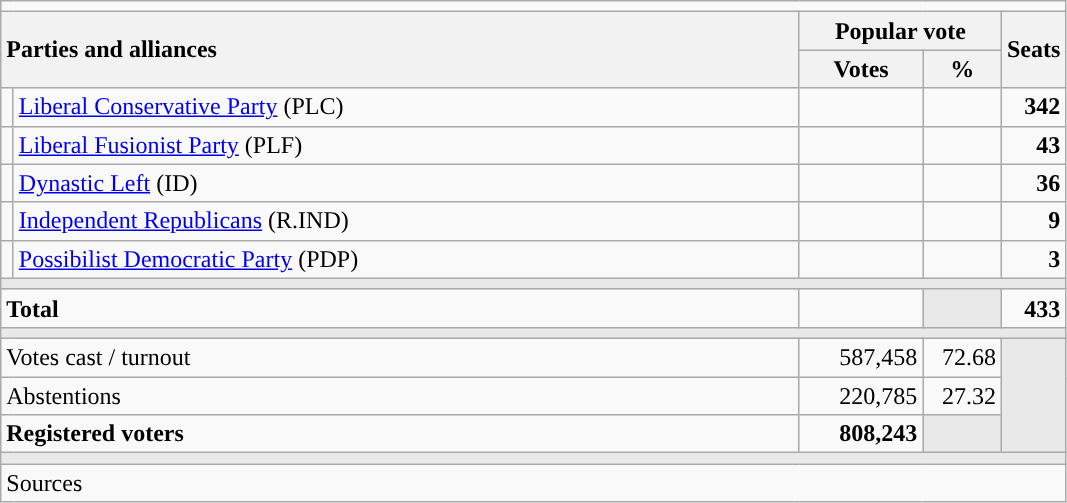<table class="wikitable" style="text-align:right;">
<tr>
<td colspan="5"></td>
</tr>
<tr>
<th style="text-align:left;" rowspan="2" colspan="2" width="525">Parties and alliances</th>
<th colspan="2">Popular vote</th>
<th rowspan="2" width="35">Seats</th>
</tr>
<tr>
<th width="75">Votes</th>
<th width="45">%</th>
</tr>
<tr>
<td width="1" style="color:inherit;background:"></td>
<td align="left"><a href='#'>Liberal Conservative Party</a> (PLC)</td>
<td></td>
<td></td>
<td><strong>342</strong></td>
</tr>
<tr>
<td style="color:inherit;background:"></td>
<td align="left"><a href='#'>Liberal Fusionist Party</a> (PLF)</td>
<td></td>
<td></td>
<td><strong>43</strong></td>
</tr>
<tr>
<td style="color:inherit;background:"></td>
<td align="left"><a href='#'>Dynastic Left</a> (ID)</td>
<td></td>
<td></td>
<td><strong>36</strong></td>
</tr>
<tr>
<td style="color:inherit;background:"></td>
<td align="left"><a href='#'>Independent Republicans</a> (R.IND)</td>
<td></td>
<td></td>
<td><strong>9</strong></td>
</tr>
<tr>
<td style="color:inherit;background:"></td>
<td align="left"><a href='#'>Possibilist Democratic Party</a> (PDP)</td>
<td></td>
<td></td>
<td><strong>3</strong></td>
</tr>
<tr>
<td colspan="5" bgcolor="#E9E9E9"></td>
</tr>
<tr style="font-weight:bold;">
<td align="left" colspan="2">Total</td>
<td></td>
<td bgcolor="#E9E9E9"></td>
<td>433</td>
</tr>
<tr>
<td colspan="5" bgcolor="#E9E9E9"></td>
</tr>
<tr>
<td align="left" colspan="2">Votes cast / turnout</td>
<td>587,458</td>
<td>72.68</td>
<td bgcolor="#E9E9E9" rowspan="3"></td>
</tr>
<tr>
<td align="left" colspan="2">Abstentions</td>
<td>220,785</td>
<td>27.32</td>
</tr>
<tr style="font-weight:bold;">
<td align="left" colspan="2">Registered voters</td>
<td>808,243</td>
<td bgcolor="#E9E9E9"></td>
</tr>
<tr>
<td colspan="5" bgcolor="#E9E9E9"></td>
</tr>
<tr>
<td align="left" colspan="5">Sources</td>
</tr>
</table>
